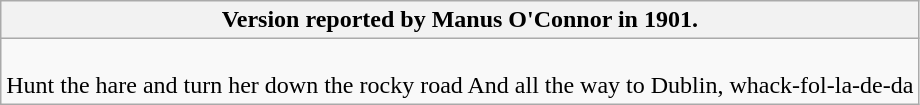<table class="wikitable collapsible collapsed">
<tr>
<th>Version reported by Manus O'Connor in 1901.</th>
</tr>
<tr>
<td><br>Hunt the hare and turn her down the rocky road
And all the way to Dublin, whack-fol-la-de-da</td>
</tr>
</table>
